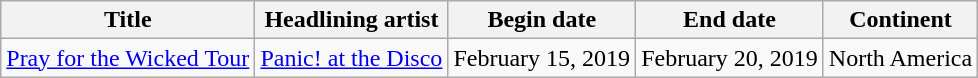<table class="wikitable sortable" style="text-align:center;">
<tr>
<th>Title</th>
<th>Headlining artist</th>
<th>Begin date</th>
<th>End date</th>
<th>Continent</th>
</tr>
<tr>
<td><a href='#'>Pray for the Wicked Tour</a></td>
<td><a href='#'>Panic! at the Disco</a></td>
<td>February 15, 2019</td>
<td>February 20, 2019</td>
<td>North America</td>
</tr>
</table>
